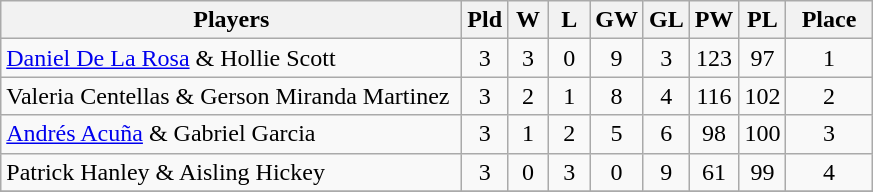<table class=wikitable style="text-align:center">
<tr>
<th width=300>Players</th>
<th width=20>Pld</th>
<th width=20>W</th>
<th width=20>L</th>
<th width=20>GW</th>
<th width=20>GL</th>
<th width=20>PW</th>
<th width=20>PL</th>
<th width=50>Place</th>
</tr>
<tr>
<td align="left"> <a href='#'>Daniel De La Rosa</a> & Hollie Scott</td>
<td>3</td>
<td>3</td>
<td>0</td>
<td>9</td>
<td>3</td>
<td>123</td>
<td>97</td>
<td>1</td>
</tr>
<tr>
<td align="left"> Valeria Centellas & Gerson Miranda Martinez</td>
<td>3</td>
<td>2</td>
<td>1</td>
<td>8</td>
<td>4</td>
<td>116</td>
<td>102</td>
<td>2</td>
</tr>
<tr>
<td align=left> <a href='#'>Andrés Acuña</a> & Gabriel Garcia</td>
<td>3</td>
<td>1</td>
<td>2</td>
<td>5</td>
<td>6</td>
<td>98</td>
<td>100</td>
<td>3</td>
</tr>
<tr>
<td align="left"> Patrick Hanley & Aisling Hickey</td>
<td>3</td>
<td>0</td>
<td>3</td>
<td>0</td>
<td>9</td>
<td>61</td>
<td>99</td>
<td>4</td>
</tr>
<tr>
</tr>
</table>
